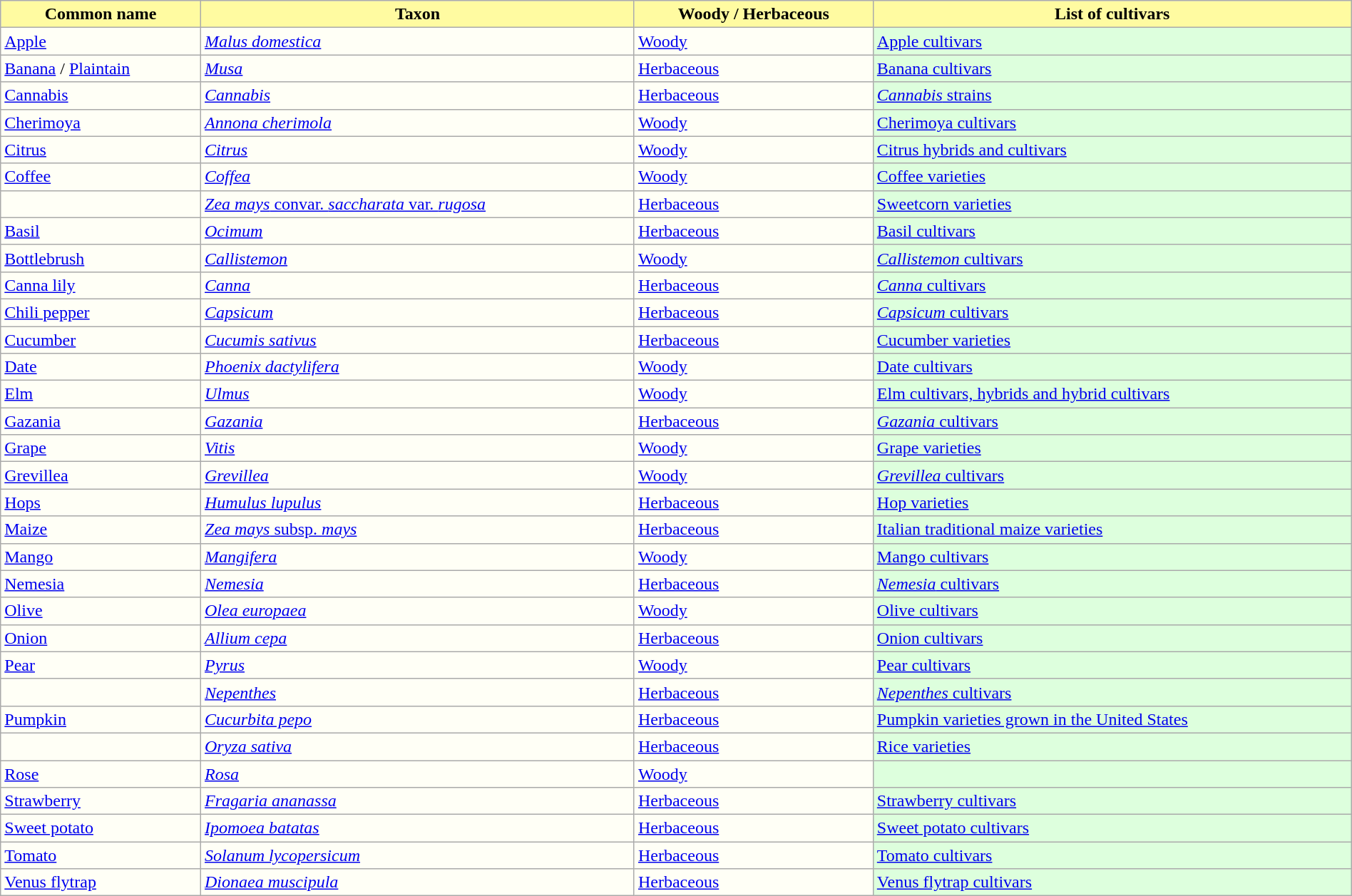<table class="wikitable sortable" style="width:100%; max-width:1920px; background-color: #fffff6">
<tr>
<th style="background: #fffba1">Common name</th>
<th style="background: #fffba1">Taxon</th>
<th style="background: #fffba1">Woody / Herbaceous</th>
<th style="background: #fffba1">List of cultivars</th>
</tr>
<tr>
<td><a href='#'>Apple</a></td>
<td><em><a href='#'>Malus domestica</a></em></td>
<td><a href='#'>Woody</a></td>
<td style="background:#dfd"><a href='#'>Apple cultivars</a></td>
</tr>
<tr>
<td><a href='#'>Banana</a> / <a href='#'>Plaintain</a></td>
<td><em><a href='#'>Musa</a></em></td>
<td><a href='#'>Herbaceous</a></td>
<td style="background:#dfd"><a href='#'>Banana cultivars</a></td>
</tr>
<tr>
<td><a href='#'>Cannabis</a></td>
<td><em><a href='#'>Cannabis</a></em></td>
<td><a href='#'>Herbaceous</a></td>
<td style="background:#dfd"><a href='#'><em>Cannabis</em> strains</a></td>
</tr>
<tr>
<td><a href='#'>Cherimoya</a></td>
<td><em><a href='#'>Annona cherimola</a></em></td>
<td><a href='#'>Woody</a></td>
<td style="background:#dfd"><a href='#'>Cherimoya cultivars</a></td>
</tr>
<tr>
<td><a href='#'>Citrus</a></td>
<td><em><a href='#'>Citrus</a></em></td>
<td><a href='#'>Woody</a></td>
<td style="background:#dfd"><a href='#'>Citrus hybrids and cultivars</a></td>
</tr>
<tr>
<td><a href='#'>Coffee</a></td>
<td><em><a href='#'>Coffea</a></em></td>
<td><a href='#'>Woody</a></td>
<td style="background:#dfd"><a href='#'>Coffee varieties</a></td>
</tr>
<tr>
<td></td>
<td><a href='#'><em>Zea mays</em> convar. <em>saccharata</em> var. <em>rugosa</em></a></td>
<td><a href='#'>Herbaceous</a></td>
<td style="background:#dfd"><a href='#'>Sweetcorn varieties</a></td>
</tr>
<tr>
<td><a href='#'>Basil</a></td>
<td><em><a href='#'>Ocimum</a></em></td>
<td><a href='#'>Herbaceous</a></td>
<td style="background:#dfd"><a href='#'>Basil cultivars</a></td>
</tr>
<tr>
<td><a href='#'>Bottlebrush</a></td>
<td><em><a href='#'>Callistemon</a></em></td>
<td><a href='#'>Woody</a></td>
<td style="background:#dfd"><a href='#'><em>Callistemon</em> cultivars</a></td>
</tr>
<tr>
<td><a href='#'>Canna lily</a></td>
<td><em><a href='#'>Canna</a></em></td>
<td><a href='#'>Herbaceous</a></td>
<td style="background:#dfd"><a href='#'><em>Canna</em> cultivars</a></td>
</tr>
<tr>
<td><a href='#'>Chili pepper</a></td>
<td><em><a href='#'>Capsicum</a></em></td>
<td><a href='#'>Herbaceous</a></td>
<td style="background:#dfd"><a href='#'><em>Capsicum</em> cultivars</a></td>
</tr>
<tr>
<td><a href='#'>Cucumber</a></td>
<td><em><a href='#'>Cucumis sativus</a></em></td>
<td><a href='#'>Herbaceous</a></td>
<td style="background:#dfd"><a href='#'>Cucumber varieties</a></td>
</tr>
<tr>
<td><a href='#'>Date</a></td>
<td><em><a href='#'>Phoenix dactylifera</a></em></td>
<td><a href='#'>Woody</a></td>
<td style="background:#dfd"><a href='#'>Date cultivars</a></td>
</tr>
<tr>
<td><a href='#'>Elm</a></td>
<td><em><a href='#'>Ulmus</a></em></td>
<td><a href='#'>Woody</a></td>
<td style="background:#dfd"><a href='#'>Elm cultivars, hybrids and hybrid cultivars</a></td>
</tr>
<tr>
<td><a href='#'>Gazania</a></td>
<td><em><a href='#'>Gazania</a></em></td>
<td><a href='#'>Herbaceous</a></td>
<td style="background:#dfd"><a href='#'><em>Gazania</em> cultivars</a></td>
</tr>
<tr>
<td><a href='#'>Grape</a></td>
<td><em><a href='#'>Vitis</a></em></td>
<td><a href='#'>Woody</a></td>
<td style="background:#dfd"><a href='#'>Grape varieties</a></td>
</tr>
<tr>
<td><a href='#'>Grevillea</a></td>
<td><em><a href='#'>Grevillea</a></em></td>
<td><a href='#'>Woody</a></td>
<td style="background:#dfd"><a href='#'><em>Grevillea</em> cultivars</a></td>
</tr>
<tr>
<td><a href='#'>Hops</a></td>
<td><em><a href='#'>Humulus lupulus</a></em></td>
<td><a href='#'>Herbaceous</a></td>
<td style="background:#dfd"><a href='#'>Hop varieties</a></td>
</tr>
<tr>
<td><a href='#'>Maize</a></td>
<td><a href='#'><em>Zea mays</em> subsp. <em>mays</em></a></td>
<td><a href='#'>Herbaceous</a></td>
<td style="background:#dfd"><a href='#'>Italian traditional maize varieties</a></td>
</tr>
<tr>
<td><a href='#'>Mango</a></td>
<td><em><a href='#'>Mangifera</a></em></td>
<td><a href='#'>Woody</a></td>
<td style="background:#dfd"><a href='#'>Mango cultivars</a></td>
</tr>
<tr>
<td><a href='#'>Nemesia</a></td>
<td><em><a href='#'>Nemesia</a></em></td>
<td><a href='#'>Herbaceous</a></td>
<td style="background:#dfd"><a href='#'><em>Nemesia</em> cultivars</a></td>
</tr>
<tr>
<td><a href='#'>Olive</a></td>
<td><em><a href='#'>Olea europaea</a></em></td>
<td><a href='#'>Woody</a></td>
<td style="background:#dfd"><a href='#'>Olive cultivars</a></td>
</tr>
<tr>
<td><a href='#'>Onion</a></td>
<td><em><a href='#'>Allium cepa</a></em></td>
<td><a href='#'>Herbaceous</a></td>
<td style="background:#dfd"><a href='#'>Onion cultivars</a></td>
</tr>
<tr>
<td><a href='#'>Pear</a></td>
<td><em><a href='#'>Pyrus</a></em></td>
<td><a href='#'>Woody</a></td>
<td style="background:#dfd"><a href='#'>Pear cultivars</a></td>
</tr>
<tr>
<td></td>
<td><em><a href='#'>Nepenthes</a></em></td>
<td><a href='#'>Herbaceous</a></td>
<td style="background:#dfd"><a href='#'><em>Nepenthes</em> cultivars</a></td>
</tr>
<tr>
<td><a href='#'>Pumpkin</a></td>
<td><em><a href='#'>Cucurbita pepo</a></em></td>
<td><a href='#'>Herbaceous</a></td>
<td style="background:#dfd"><a href='#'>Pumpkin varieties grown in the United States</a></td>
</tr>
<tr>
<td></td>
<td><em><a href='#'>Oryza sativa</a></em></td>
<td><a href='#'>Herbaceous</a></td>
<td style="background:#dfd"><a href='#'>Rice varieties</a></td>
</tr>
<tr>
<td><a href='#'>Rose</a></td>
<td><em><a href='#'>Rosa</a></em></td>
<td><a href='#'>Woody</a></td>
<td style="background:#dfd"></td>
</tr>
<tr>
<td><a href='#'>Strawberry</a></td>
<td><em><a href='#'>Fragaria ananassa</a></em></td>
<td><a href='#'>Herbaceous</a></td>
<td style="background:#dfd"><a href='#'>Strawberry cultivars</a></td>
</tr>
<tr>
<td><a href='#'>Sweet potato</a></td>
<td><em><a href='#'>Ipomoea batatas</a></em></td>
<td><a href='#'>Herbaceous</a></td>
<td style="background:#dfd"><a href='#'>Sweet potato cultivars</a></td>
</tr>
<tr>
<td><a href='#'>Tomato</a></td>
<td><em><a href='#'>Solanum lycopersicum</a></em></td>
<td><a href='#'>Herbaceous</a></td>
<td style="background:#dfd"><a href='#'>Tomato cultivars</a></td>
</tr>
<tr>
<td><a href='#'>Venus flytrap</a></td>
<td><em><a href='#'>Dionaea muscipula</a></em></td>
<td><a href='#'>Herbaceous</a></td>
<td style="background:#dfd"><a href='#'>Venus flytrap cultivars</a></td>
</tr>
</table>
